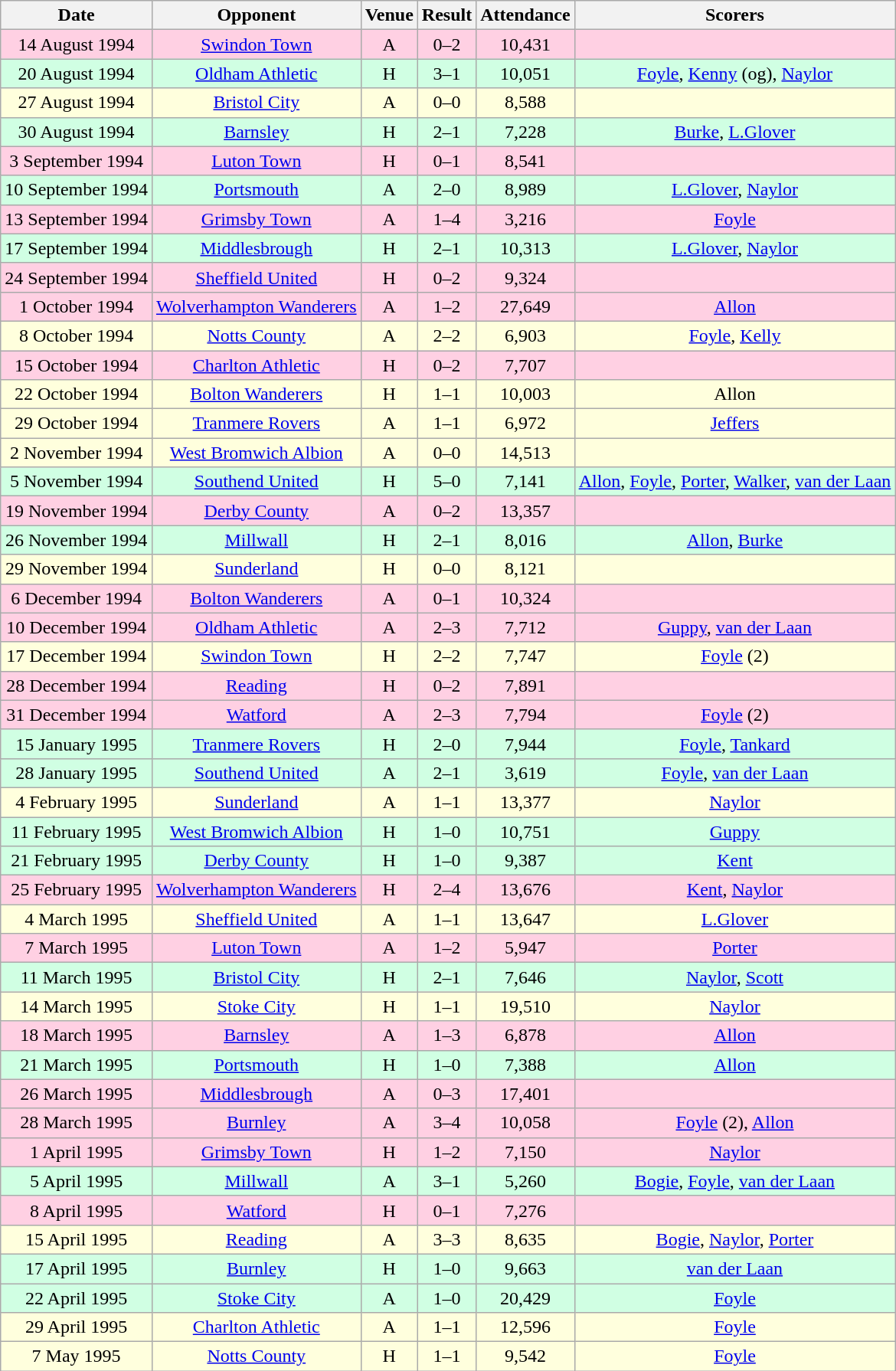<table class="wikitable sortable" style="font-size:100%; text-align:center">
<tr>
<th>Date</th>
<th>Opponent</th>
<th>Venue</th>
<th>Result</th>
<th>Attendance</th>
<th>Scorers</th>
</tr>
<tr style="background-color: #ffd0e3;">
<td>14 August 1994</td>
<td><a href='#'>Swindon Town</a></td>
<td>A</td>
<td>0–2</td>
<td>10,431</td>
<td></td>
</tr>
<tr style="background-color: #d0ffe3;">
<td>20 August 1994</td>
<td><a href='#'>Oldham Athletic</a></td>
<td>H</td>
<td>3–1</td>
<td>10,051</td>
<td><a href='#'>Foyle</a>, <a href='#'>Kenny</a> (og), <a href='#'>Naylor</a></td>
</tr>
<tr style="background-color: #ffffdd;">
<td>27 August 1994</td>
<td><a href='#'>Bristol City</a></td>
<td>A</td>
<td>0–0</td>
<td>8,588</td>
<td></td>
</tr>
<tr style="background-color: #d0ffe3;">
<td>30 August 1994</td>
<td><a href='#'>Barnsley</a></td>
<td>H</td>
<td>2–1</td>
<td>7,228</td>
<td><a href='#'>Burke</a>, <a href='#'>L.Glover</a></td>
</tr>
<tr style="background-color: #ffd0e3;">
<td>3 September 1994</td>
<td><a href='#'>Luton Town</a></td>
<td>H</td>
<td>0–1</td>
<td>8,541</td>
<td></td>
</tr>
<tr style="background-color: #d0ffe3;">
<td>10 September 1994</td>
<td><a href='#'>Portsmouth</a></td>
<td>A</td>
<td>2–0</td>
<td>8,989</td>
<td><a href='#'>L.Glover</a>, <a href='#'>Naylor</a></td>
</tr>
<tr style="background-color: #ffd0e3;">
<td>13 September 1994</td>
<td><a href='#'>Grimsby Town</a></td>
<td>A</td>
<td>1–4</td>
<td>3,216</td>
<td><a href='#'>Foyle</a></td>
</tr>
<tr style="background-color: #d0ffe3;">
<td>17 September 1994</td>
<td><a href='#'>Middlesbrough</a></td>
<td>H</td>
<td>2–1</td>
<td>10,313</td>
<td><a href='#'>L.Glover</a>, <a href='#'>Naylor</a></td>
</tr>
<tr style="background-color: #ffd0e3;">
<td>24 September 1994</td>
<td><a href='#'>Sheffield United</a></td>
<td>H</td>
<td>0–2</td>
<td>9,324</td>
<td></td>
</tr>
<tr style="background-color: #ffd0e3;">
<td>1 October 1994</td>
<td><a href='#'>Wolverhampton Wanderers</a></td>
<td>A</td>
<td>1–2</td>
<td>27,649</td>
<td><a href='#'>Allon</a></td>
</tr>
<tr style="background-color: #ffffdd;">
<td>8 October 1994</td>
<td><a href='#'>Notts County</a></td>
<td>A</td>
<td>2–2</td>
<td>6,903</td>
<td><a href='#'>Foyle</a>, <a href='#'>Kelly</a></td>
</tr>
<tr style="background-color: #ffd0e3;">
<td>15 October 1994</td>
<td><a href='#'>Charlton Athletic</a></td>
<td>H</td>
<td>0–2</td>
<td>7,707</td>
<td></td>
</tr>
<tr style="background-color: #ffffdd;">
<td>22 October 1994</td>
<td><a href='#'>Bolton Wanderers</a></td>
<td>H</td>
<td>1–1</td>
<td>10,003</td>
<td>Allon</td>
</tr>
<tr style="background-color: #ffffdd;">
<td>29 October 1994</td>
<td><a href='#'>Tranmere Rovers</a></td>
<td>A</td>
<td>1–1</td>
<td>6,972</td>
<td><a href='#'>Jeffers</a></td>
</tr>
<tr style="background-color: #ffffdd;">
<td>2 November 1994</td>
<td><a href='#'>West Bromwich Albion</a></td>
<td>A</td>
<td>0–0</td>
<td>14,513</td>
<td></td>
</tr>
<tr style="background-color: #d0ffe3;">
<td>5 November 1994</td>
<td><a href='#'>Southend United</a></td>
<td>H</td>
<td>5–0</td>
<td>7,141</td>
<td><a href='#'>Allon</a>, <a href='#'>Foyle</a>, <a href='#'>Porter</a>, <a href='#'>Walker</a>, <a href='#'>van der Laan</a></td>
</tr>
<tr style="background-color: #ffd0e3;">
<td>19 November 1994</td>
<td><a href='#'>Derby County</a></td>
<td>A</td>
<td>0–2</td>
<td>13,357</td>
<td></td>
</tr>
<tr style="background-color: #d0ffe3;">
<td>26 November 1994</td>
<td><a href='#'>Millwall</a></td>
<td>H</td>
<td>2–1</td>
<td>8,016</td>
<td><a href='#'>Allon</a>, <a href='#'>Burke</a></td>
</tr>
<tr style="background-color: #ffffdd;">
<td>29 November 1994</td>
<td><a href='#'>Sunderland</a></td>
<td>H</td>
<td>0–0</td>
<td>8,121</td>
<td></td>
</tr>
<tr style="background-color: #ffd0e3;">
<td>6 December 1994</td>
<td><a href='#'>Bolton Wanderers</a></td>
<td>A</td>
<td>0–1</td>
<td>10,324</td>
<td></td>
</tr>
<tr style="background-color: #ffd0e3;">
<td>10 December 1994</td>
<td><a href='#'>Oldham Athletic</a></td>
<td>A</td>
<td>2–3</td>
<td>7,712</td>
<td><a href='#'>Guppy</a>, <a href='#'>van der Laan</a></td>
</tr>
<tr style="background-color: #ffffdd;">
<td>17 December 1994</td>
<td><a href='#'>Swindon Town</a></td>
<td>H</td>
<td>2–2</td>
<td>7,747</td>
<td><a href='#'>Foyle</a> (2)</td>
</tr>
<tr style="background-color: #ffd0e3;">
<td>28 December 1994</td>
<td><a href='#'>Reading</a></td>
<td>H</td>
<td>0–2</td>
<td>7,891</td>
<td></td>
</tr>
<tr style="background-color: #ffd0e3;">
<td>31 December 1994</td>
<td><a href='#'>Watford</a></td>
<td>A</td>
<td>2–3</td>
<td>7,794</td>
<td><a href='#'>Foyle</a> (2)</td>
</tr>
<tr style="background-color: #d0ffe3;">
<td>15 January 1995</td>
<td><a href='#'>Tranmere Rovers</a></td>
<td>H</td>
<td>2–0</td>
<td>7,944</td>
<td><a href='#'>Foyle</a>, <a href='#'>Tankard</a></td>
</tr>
<tr style="background-color: #d0ffe3;">
<td>28 January 1995</td>
<td><a href='#'>Southend United</a></td>
<td>A</td>
<td>2–1</td>
<td>3,619</td>
<td><a href='#'>Foyle</a>, <a href='#'>van der Laan</a></td>
</tr>
<tr style="background-color: #ffffdd;">
<td>4 February 1995</td>
<td><a href='#'>Sunderland</a></td>
<td>A</td>
<td>1–1</td>
<td>13,377</td>
<td><a href='#'>Naylor</a></td>
</tr>
<tr style="background-color: #d0ffe3;">
<td>11 February 1995</td>
<td><a href='#'>West Bromwich Albion</a></td>
<td>H</td>
<td>1–0</td>
<td>10,751</td>
<td><a href='#'>Guppy</a></td>
</tr>
<tr style="background-color: #d0ffe3;">
<td>21 February 1995</td>
<td><a href='#'>Derby County</a></td>
<td>H</td>
<td>1–0</td>
<td>9,387</td>
<td><a href='#'>Kent</a></td>
</tr>
<tr style="background-color: #ffd0e3;">
<td>25 February 1995</td>
<td><a href='#'>Wolverhampton Wanderers</a></td>
<td>H</td>
<td>2–4</td>
<td>13,676</td>
<td><a href='#'>Kent</a>, <a href='#'>Naylor</a></td>
</tr>
<tr style="background-color: #ffffdd;">
<td>4 March 1995</td>
<td><a href='#'>Sheffield United</a></td>
<td>A</td>
<td>1–1</td>
<td>13,647</td>
<td><a href='#'>L.Glover</a></td>
</tr>
<tr style="background-color: #ffd0e3;">
<td>7 March 1995</td>
<td><a href='#'>Luton Town</a></td>
<td>A</td>
<td>1–2</td>
<td>5,947</td>
<td><a href='#'>Porter</a></td>
</tr>
<tr style="background-color: #d0ffe3;">
<td>11 March 1995</td>
<td><a href='#'>Bristol City</a></td>
<td>H</td>
<td>2–1</td>
<td>7,646</td>
<td><a href='#'>Naylor</a>, <a href='#'>Scott</a></td>
</tr>
<tr style="background-color: #ffffdd;">
<td>14 March 1995</td>
<td><a href='#'>Stoke City</a></td>
<td>H</td>
<td>1–1</td>
<td>19,510</td>
<td><a href='#'>Naylor</a></td>
</tr>
<tr style="background-color: #ffd0e3;">
<td>18 March 1995</td>
<td><a href='#'>Barnsley</a></td>
<td>A</td>
<td>1–3</td>
<td>6,878</td>
<td><a href='#'>Allon</a></td>
</tr>
<tr style="background-color: #d0ffe3;">
<td>21 March 1995</td>
<td><a href='#'>Portsmouth</a></td>
<td>H</td>
<td>1–0</td>
<td>7,388</td>
<td><a href='#'>Allon</a></td>
</tr>
<tr style="background-color: #ffd0e3;">
<td>26 March 1995</td>
<td><a href='#'>Middlesbrough</a></td>
<td>A</td>
<td>0–3</td>
<td>17,401</td>
<td></td>
</tr>
<tr style="background-color: #ffd0e3;">
<td>28 March 1995</td>
<td><a href='#'>Burnley</a></td>
<td>A</td>
<td>3–4</td>
<td>10,058</td>
<td><a href='#'>Foyle</a> (2), <a href='#'>Allon</a></td>
</tr>
<tr style="background-color: #ffd0e3;">
<td>1 April 1995</td>
<td><a href='#'>Grimsby Town</a></td>
<td>H</td>
<td>1–2</td>
<td>7,150</td>
<td><a href='#'>Naylor</a></td>
</tr>
<tr style="background-color: #d0ffe3;">
<td>5 April 1995</td>
<td><a href='#'>Millwall</a></td>
<td>A</td>
<td>3–1</td>
<td>5,260</td>
<td><a href='#'>Bogie</a>, <a href='#'>Foyle</a>, <a href='#'>van der Laan</a></td>
</tr>
<tr style="background-color: #ffd0e3;">
<td>8 April 1995</td>
<td><a href='#'>Watford</a></td>
<td>H</td>
<td>0–1</td>
<td>7,276</td>
<td></td>
</tr>
<tr style="background-color: #ffffdd;">
<td>15 April 1995</td>
<td><a href='#'>Reading</a></td>
<td>A</td>
<td>3–3</td>
<td>8,635</td>
<td><a href='#'>Bogie</a>, <a href='#'>Naylor</a>, <a href='#'>Porter</a></td>
</tr>
<tr style="background-color: #d0ffe3;">
<td>17 April 1995</td>
<td><a href='#'>Burnley</a></td>
<td>H</td>
<td>1–0</td>
<td>9,663</td>
<td><a href='#'>van der Laan</a></td>
</tr>
<tr style="background-color: #d0ffe3;">
<td>22 April 1995</td>
<td><a href='#'>Stoke City</a></td>
<td>A</td>
<td>1–0</td>
<td>20,429</td>
<td><a href='#'>Foyle</a></td>
</tr>
<tr style="background-color: #ffffdd;">
<td>29 April 1995</td>
<td><a href='#'>Charlton Athletic</a></td>
<td>A</td>
<td>1–1</td>
<td>12,596</td>
<td><a href='#'>Foyle</a></td>
</tr>
<tr style="background-color: #ffffdd;">
<td>7 May 1995</td>
<td><a href='#'>Notts County</a></td>
<td>H</td>
<td>1–1</td>
<td>9,542</td>
<td><a href='#'>Foyle</a></td>
</tr>
</table>
